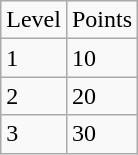<table class="wikitable">
<tr>
<td>Level</td>
<td>Points</td>
</tr>
<tr>
<td>1</td>
<td>10</td>
</tr>
<tr>
<td>2</td>
<td>20</td>
</tr>
<tr>
<td>3</td>
<td>30</td>
</tr>
</table>
